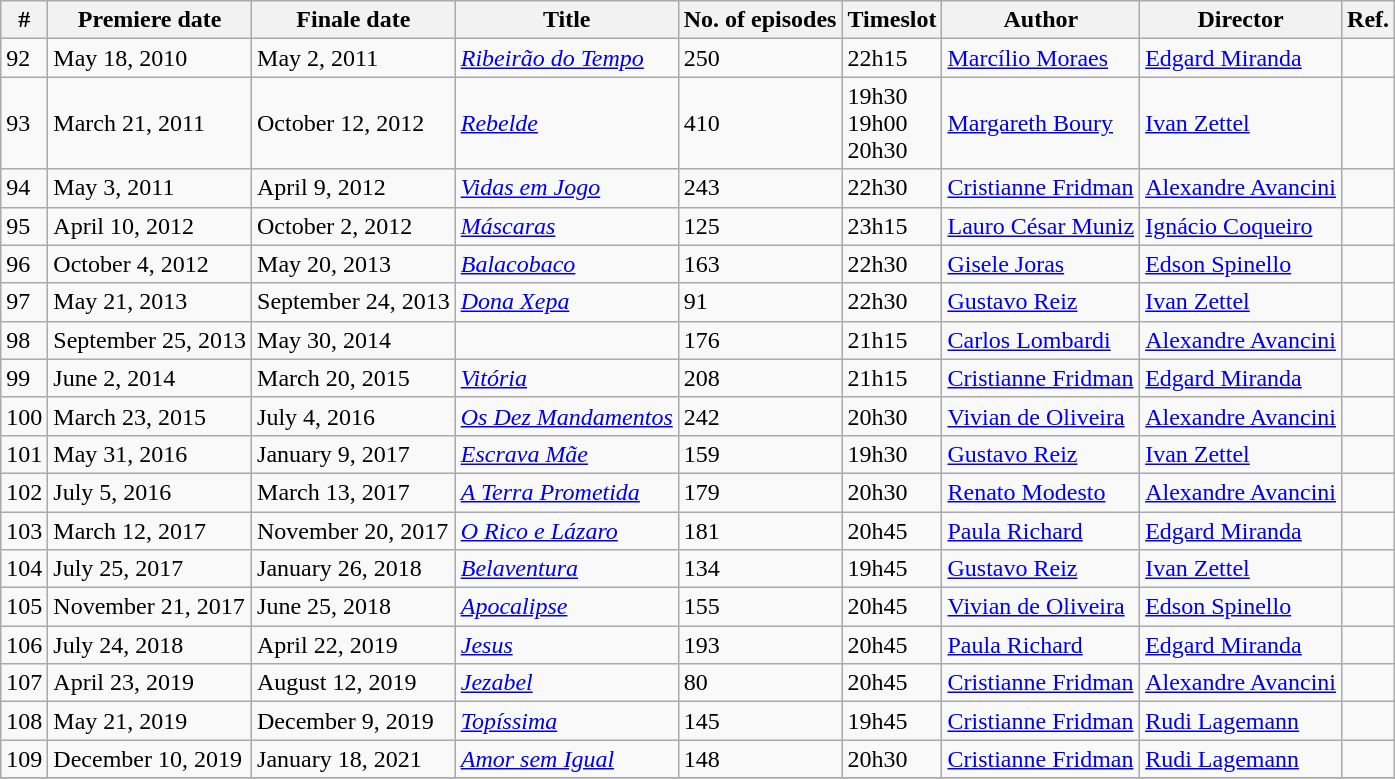<table class = "wikitable sortable">
<tr>
<th>#</th>
<th>Premiere date</th>
<th>Finale date</th>
<th>Title</th>
<th>No. of episodes</th>
<th>Timeslot</th>
<th>Author</th>
<th>Director</th>
<th>Ref.</th>
</tr>
<tr>
<td>92</td>
<td>May 18, 2010</td>
<td>May 2, 2011</td>
<td><em><a href='#'>Ribeirão do Tempo</a></em></td>
<td>250</td>
<td>22h15</td>
<td><a href='#'>Marcílio Moraes</a></td>
<td><a href='#'>Edgard Miranda</a></td>
<td></td>
</tr>
<tr>
<td>93</td>
<td>March 21, 2011</td>
<td>October 12, 2012</td>
<td><em><a href='#'>Rebelde</a></em></td>
<td>410</td>
<td>19h30<br>19h00<br>20h30</td>
<td><a href='#'>Margareth Boury</a></td>
<td><a href='#'>Ivan Zettel</a></td>
<td></td>
</tr>
<tr>
<td>94</td>
<td>May 3, 2011</td>
<td>April 9, 2012</td>
<td><em><a href='#'>Vidas em Jogo</a></em></td>
<td>243</td>
<td>22h30</td>
<td><a href='#'>Cristianne Fridman</a></td>
<td><a href='#'>Alexandre Avancini</a></td>
<td></td>
</tr>
<tr>
<td>95</td>
<td>April 10, 2012</td>
<td>October 2, 2012</td>
<td><em><a href='#'>Máscaras</a></em></td>
<td>125</td>
<td>23h15</td>
<td><a href='#'>Lauro César Muniz</a></td>
<td><a href='#'>Ignácio Coqueiro</a></td>
<td></td>
</tr>
<tr>
<td>96</td>
<td>October 4, 2012</td>
<td>May 20, 2013</td>
<td><em><a href='#'>Balacobaco</a></em></td>
<td>163</td>
<td>22h30</td>
<td><a href='#'>Gisele Joras</a></td>
<td><a href='#'>Edson Spinello</a></td>
<td></td>
</tr>
<tr>
<td>97</td>
<td>May 21, 2013</td>
<td>September 24, 2013</td>
<td><em><a href='#'>Dona Xepa</a></em></td>
<td>91</td>
<td>22h30</td>
<td><a href='#'>Gustavo Reiz</a></td>
<td><a href='#'>Ivan Zettel</a></td>
<td></td>
</tr>
<tr>
<td>98</td>
<td>September 25, 2013</td>
<td>May 30, 2014</td>
<td></td>
<td>176</td>
<td>21h15</td>
<td><a href='#'>Carlos Lombardi</a></td>
<td><a href='#'>Alexandre Avancini</a></td>
<td></td>
</tr>
<tr>
<td>99</td>
<td>June 2, 2014</td>
<td>March 20, 2015</td>
<td><em><a href='#'>Vitória</a></em></td>
<td>208</td>
<td>21h15</td>
<td><a href='#'>Cristianne Fridman</a></td>
<td><a href='#'>Edgard Miranda</a></td>
<td></td>
</tr>
<tr>
<td>100</td>
<td>March 23, 2015</td>
<td>July 4, 2016</td>
<td><em><a href='#'>Os Dez Mandamentos</a></em></td>
<td>242</td>
<td>20h30</td>
<td><a href='#'>Vivian de Oliveira</a></td>
<td><a href='#'>Alexandre Avancini</a></td>
<td></td>
</tr>
<tr>
<td>101</td>
<td>May 31, 2016</td>
<td>January 9, 2017</td>
<td><em><a href='#'>Escrava Mãe</a></em></td>
<td>159</td>
<td>19h30</td>
<td><a href='#'>Gustavo Reiz</a></td>
<td><a href='#'>Ivan Zettel</a></td>
<td></td>
</tr>
<tr>
<td>102</td>
<td>July 5, 2016</td>
<td>March 13, 2017</td>
<td><em><a href='#'>A Terra Prometida</a></em></td>
<td>179</td>
<td>20h30</td>
<td><a href='#'>Renato Modesto</a></td>
<td><a href='#'>Alexandre Avancini</a></td>
<td></td>
</tr>
<tr>
<td>103</td>
<td>March 12, 2017</td>
<td>November 20, 2017</td>
<td><em><a href='#'>O Rico e Lázaro</a></em></td>
<td>181</td>
<td>20h45</td>
<td><a href='#'>Paula Richard</a></td>
<td><a href='#'>Edgard Miranda</a></td>
<td></td>
</tr>
<tr>
<td>104</td>
<td>July 25, 2017</td>
<td>January 26, 2018</td>
<td><em><a href='#'>Belaventura</a></em></td>
<td>134</td>
<td>19h45</td>
<td><a href='#'>Gustavo Reiz</a></td>
<td><a href='#'>Ivan Zettel</a></td>
<td></td>
</tr>
<tr>
<td>105</td>
<td>November 21, 2017</td>
<td>June 25, 2018</td>
<td><em><a href='#'>Apocalipse</a></em></td>
<td>155</td>
<td>20h45</td>
<td><a href='#'>Vivian de Oliveira</a></td>
<td><a href='#'>Edson Spinello</a></td>
<td></td>
</tr>
<tr>
<td>106</td>
<td>July 24, 2018</td>
<td>April 22, 2019</td>
<td><em><a href='#'>Jesus</a></em></td>
<td>193</td>
<td>20h45</td>
<td><a href='#'>Paula Richard</a></td>
<td><a href='#'>Edgard Miranda</a></td>
<td></td>
</tr>
<tr>
<td>107</td>
<td>April 23, 2019</td>
<td>August 12, 2019</td>
<td><em><a href='#'>Jezabel</a></em></td>
<td>80</td>
<td>20h45</td>
<td><a href='#'>Cristianne Fridman</a></td>
<td><a href='#'>Alexandre Avancini</a></td>
<td></td>
</tr>
<tr>
<td>108</td>
<td>May 21, 2019</td>
<td>December 9, 2019</td>
<td><em><a href='#'>Topíssima</a></em></td>
<td>145</td>
<td>19h45</td>
<td><a href='#'>Cristianne Fridman</a></td>
<td><a href='#'>Rudi Lagemann</a></td>
<td></td>
</tr>
<tr>
<td>109</td>
<td>December 10, 2019</td>
<td>January 18, 2021</td>
<td><em><a href='#'>Amor sem Igual</a></em></td>
<td>148</td>
<td>20h30</td>
<td><a href='#'>Cristianne Fridman</a></td>
<td><a href='#'>Rudi Lagemann</a></td>
<td></td>
</tr>
<tr>
</tr>
</table>
